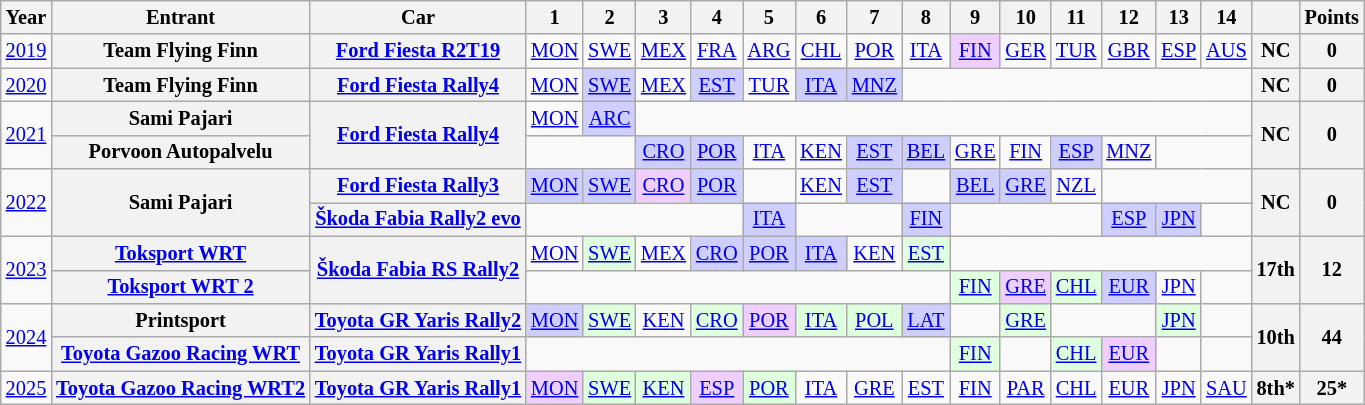<table class="wikitable" style="text-align:center; font-size:85%">
<tr>
<th>Year</th>
<th>Entrant</th>
<th>Car</th>
<th>1</th>
<th>2</th>
<th>3</th>
<th>4</th>
<th>5</th>
<th>6</th>
<th>7</th>
<th>8</th>
<th>9</th>
<th>10</th>
<th>11</th>
<th>12</th>
<th>13</th>
<th>14</th>
<th></th>
<th>Points</th>
</tr>
<tr>
<td><a href='#'>2019</a></td>
<th nowrap>Team Flying Finn</th>
<th nowrap><a href='#'>Ford Fiesta R2T19</a></th>
<td><a href='#'>MON</a></td>
<td><a href='#'>SWE</a></td>
<td><a href='#'>MEX</a></td>
<td><a href='#'>FRA</a></td>
<td><a href='#'>ARG</a></td>
<td><a href='#'>CHL</a></td>
<td><a href='#'>POR</a></td>
<td><a href='#'>ITA</a></td>
<td style="background:#EFCFFF;"><a href='#'>FIN</a><br></td>
<td><a href='#'>GER</a></td>
<td><a href='#'>TUR</a></td>
<td><a href='#'>GBR</a></td>
<td><a href='#'>ESP</a></td>
<td><a href='#'>AUS</a><br></td>
<th>NC</th>
<th>0</th>
</tr>
<tr>
<td><a href='#'>2020</a></td>
<th nowrap>Team Flying Finn</th>
<th nowrap><a href='#'>Ford Fiesta Rally4</a></th>
<td><a href='#'>MON</a></td>
<td style="background:#CFCFFF;"><a href='#'>SWE</a><br></td>
<td><a href='#'>MEX</a></td>
<td style="background:#CFCFFF;"><a href='#'>EST</a><br></td>
<td><a href='#'>TUR</a></td>
<td style="background:#CFCFFF;"><a href='#'>ITA</a><br></td>
<td style="background:#CFCFFF;"><a href='#'>MNZ</a><br></td>
<td colspan=7></td>
<th>NC</th>
<th>0</th>
</tr>
<tr>
<td rowspan="2"><a href='#'>2021</a></td>
<th nowrap>Sami Pajari</th>
<th rowspan="2" nowrap><a href='#'>Ford Fiesta Rally4</a></th>
<td><a href='#'>MON</a></td>
<td style="background:#CFCFFF;"><a href='#'>ARC</a><br></td>
<td colspan=12></td>
<th rowspan="2">NC</th>
<th rowspan="2">0</th>
</tr>
<tr>
<th nowrap>Porvoon Autopalvelu</th>
<td colspan=2></td>
<td style="background:#CFCFFF;"><a href='#'>CRO</a><br></td>
<td style="background:#CFCFFF;"><a href='#'>POR</a><br></td>
<td><a href='#'>ITA</a></td>
<td><a href='#'>KEN</a></td>
<td style="background:#CFCFFF;"><a href='#'>EST</a><br></td>
<td style="background:#CFCFFF;"><a href='#'>BEL</a><br></td>
<td><a href='#'>GRE</a></td>
<td><a href='#'>FIN</a></td>
<td style="background:#CFCFFF;"><a href='#'>ESP</a><br></td>
<td><a href='#'>MNZ</a></td>
<td colspan=2></td>
</tr>
<tr>
<td rowspan="2"><a href='#'>2022</a></td>
<th rowspan="2"nowrap>Sami Pajari</th>
<th nowrap><a href='#'>Ford Fiesta Rally3</a></th>
<td style="background:#CFCFFF;"><a href='#'>MON</a><br></td>
<td style="background:#CFCFFF;"><a href='#'>SWE</a><br></td>
<td style="background:#EFCFFF;"><a href='#'>CRO</a><br></td>
<td style="background:#CFCFFF;"><a href='#'>POR</a><br></td>
<td></td>
<td><a href='#'>KEN</a></td>
<td style="background:#CFCFFF;"><a href='#'>EST</a><br></td>
<td></td>
<td style="background:#CFCFFF;"><a href='#'>BEL</a><br></td>
<td style="background:#CFCFFF;"><a href='#'>GRE</a><br></td>
<td><a href='#'>NZL</a></td>
<td colspan=3></td>
<th rowspan="2">NC</th>
<th rowspan="2">0</th>
</tr>
<tr>
<th nowrap><a href='#'>Škoda Fabia Rally2 evo</a></th>
<td colspan=4></td>
<td style="background:#CFCFFF;"><a href='#'>ITA</a><br></td>
<td colspan=2></td>
<td style="background:#CFCFFF;"><a href='#'>FIN</a><br></td>
<td colspan=3></td>
<td style="background:#CFCFFF;"><a href='#'>ESP</a><br></td>
<td style="background:#CFCFFF;"><a href='#'>JPN</a><br></td>
<td></td>
</tr>
<tr>
<td rowspan="2"><a href='#'>2023</a></td>
<th nowrap><a href='#'>Toksport WRT</a></th>
<th rowspan="2" nowrap><a href='#'>Škoda Fabia RS Rally2</a></th>
<td><a href='#'>MON</a><br></td>
<td style="background:#dfffdf"><a href='#'>SWE</a><br></td>
<td><a href='#'>MEX</a></td>
<td style="background:#CFCFFF;"><a href='#'>CRO</a><br></td>
<td style="background:#CFCFFF;"><a href='#'>POR</a><br></td>
<td style="background:#CFCFFF;"><a href='#'>ITA</a><br></td>
<td><a href='#'>KEN</a></td>
<td style="background:#dfffdf"><a href='#'>EST</a><br></td>
<td colspan=6></td>
<th rowspan="2">17th</th>
<th rowspan="2">12</th>
</tr>
<tr>
<th nowrap><a href='#'>Toksport WRT 2</a></th>
<td colspan=8></td>
<td style="background:#dfffdf"><a href='#'>FIN</a><br></td>
<td style="background:#EFCFFF;"><a href='#'>GRE</a><br></td>
<td style="background:#dfffdf"><a href='#'>CHL</a><br></td>
<td style="background:#CFCFFF;"><a href='#'>EUR</a><br></td>
<td><a href='#'>JPN</a></td>
<td></td>
</tr>
<tr>
<td rowspan="2"><a href='#'>2024</a></td>
<th>Printsport</th>
<th nowrap><a href='#'>Toyota GR Yaris Rally2</a></th>
<td style="background:#CFCFFF;"><a href='#'>MON</a><br></td>
<td style="background:#DFFFDF;"><a href='#'>SWE</a><br></td>
<td><a href='#'>KEN</a></td>
<td style="background:#DFFFDF;"><a href='#'>CRO</a><br></td>
<td style="background:#EFCFFF;"><a href='#'>POR</a><br></td>
<td style="background:#DFFFDF;"><a href='#'>ITA</a><br></td>
<td style="background:#DFFFDF;"><a href='#'>POL</a><br></td>
<td style="background:#CFCFFF;"><a href='#'>LAT</a><br></td>
<td></td>
<td style="background:#DFFFDF;"><a href='#'>GRE</a><br></td>
<td colspan=2></td>
<td style="background:#DFFFDF;"><a href='#'>JPN</a><br></td>
<td></td>
<th rowspan="2">10th</th>
<th rowspan="2">44</th>
</tr>
<tr>
<th nowrap><a href='#'>Toyota Gazoo Racing WRT</a></th>
<th nowrap><a href='#'>Toyota GR Yaris Rally1</a></th>
<td colspan=8></td>
<td style="background:#DFFFDF"><a href='#'>FIN</a><br></td>
<td></td>
<td style="background:#DFFFDF"><a href='#'>CHL</a><br></td>
<td style="background:#EFCFFF"><a href='#'>EUR</a><br></td>
<td></td>
</tr>
<tr>
<td><a href='#'>2025</a></td>
<th nowrap><a href='#'>Toyota Gazoo Racing WRT2</a></th>
<th nowrap><a href='#'>Toyota GR Yaris Rally1</a></th>
<td style="background:#EFCFFF"><a href='#'>MON</a><br></td>
<td style="background:#DFFFDF"><a href='#'>SWE</a><br></td>
<td style="background:#DFFFDF"><a href='#'>KEN</a><br></td>
<td style="background:#EFCFFF"><a href='#'>ESP</a><br></td>
<td style="background:#DFFFDF"><a href='#'>POR</a><br></td>
<td><a href='#'>ITA</a></td>
<td><a href='#'>GRE</a></td>
<td><a href='#'>EST</a></td>
<td><a href='#'>FIN</a></td>
<td><a href='#'>PAR</a></td>
<td><a href='#'>CHL</a></td>
<td><a href='#'>EUR</a></td>
<td><a href='#'>JPN</a></td>
<td><a href='#'>SAU</a></td>
<th>8th*</th>
<th>25*</th>
</tr>
</table>
